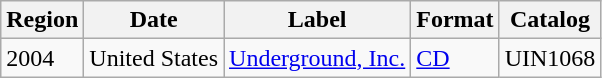<table class="wikitable">
<tr>
<th>Region</th>
<th>Date</th>
<th>Label</th>
<th>Format</th>
<th>Catalog</th>
</tr>
<tr>
<td>2004</td>
<td>United States</td>
<td><a href='#'>Underground, Inc.</a></td>
<td><a href='#'>CD</a></td>
<td>UIN1068</td>
</tr>
</table>
